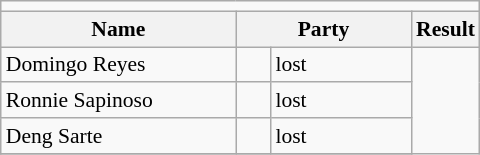<table class=wikitable style="font-size:90%">
<tr>
<td colspan=4 bgcolor=></td>
</tr>
<tr>
<th width=150px>Name</th>
<th colspan=2 width=110px>Party</th>
<th>Result</th>
</tr>
<tr>
<td>Domingo Reyes</td>
<td></td>
<td>lost</td>
</tr>
<tr>
<td>Ronnie Sapinoso</td>
<td></td>
<td>lost</td>
</tr>
<tr>
<td>Deng Sarte</td>
<td></td>
<td>lost</td>
</tr>
<tr>
</tr>
</table>
